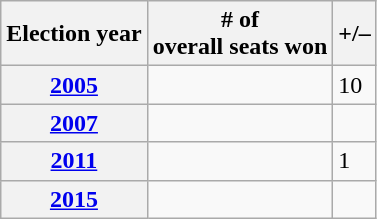<table class=wikitable>
<tr>
<th>Election year</th>
<th># of<br>overall seats won</th>
<th>+/–</th>
</tr>
<tr>
<th><a href='#'>2005</a></th>
<td></td>
<td> 10</td>
</tr>
<tr>
<th><a href='#'>2007</a></th>
<td></td>
<td></td>
</tr>
<tr>
<th><a href='#'>2011</a></th>
<td></td>
<td> 1</td>
</tr>
<tr>
<th><a href='#'>2015</a></th>
<td></td>
<td></td>
</tr>
</table>
